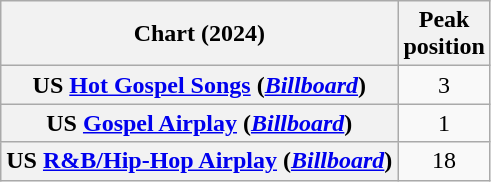<table class="wikitable sortable plainrowheaders" style="text-align:center">
<tr>
<th scope="col">Chart (2024)</th>
<th scope="col">Peak<br>position</th>
</tr>
<tr>
<th scope="row">US <a href='#'>Hot Gospel Songs</a> (<em><a href='#'>Billboard</a></em>)</th>
<td>3</td>
</tr>
<tr>
<th scope="row">US <a href='#'>Gospel Airplay</a> (<em><a href='#'>Billboard</a></em>)</th>
<td>1</td>
</tr>
<tr>
<th scope="row">US <a href='#'>R&B/Hip-Hop Airplay</a> (<em><a href='#'>Billboard</a></em>)</th>
<td>18</td>
</tr>
</table>
